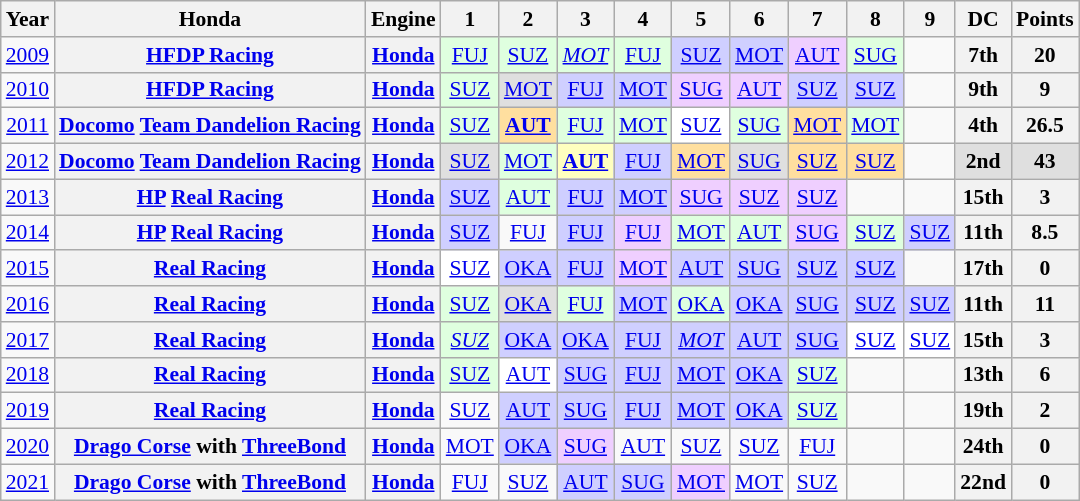<table class="wikitable" style="text-align:center; font-size:90%">
<tr>
<th>Year</th>
<th>Honda</th>
<th>Engine</th>
<th>1</th>
<th>2</th>
<th>3</th>
<th>4</th>
<th>5</th>
<th>6</th>
<th>7</th>
<th>8</th>
<th>9</th>
<th>DC</th>
<th>Points</th>
</tr>
<tr>
<td><a href='#'>2009</a></td>
<th><a href='#'>HFDP Racing</a></th>
<th><a href='#'>Honda</a></th>
<td style="background:#DFFFDF;"><a href='#'>FUJ</a><br></td>
<td style="background:#DFFFDF;"><a href='#'>SUZ</a><br></td>
<td style="background:#DFFFDF;"><em><a href='#'>MOT</a></em><br></td>
<td style="background:#DFFFDF;"><a href='#'>FUJ</a><br></td>
<td style="background:#CFCFFF;"><a href='#'>SUZ</a><br></td>
<td style="background:#CFCFFF;"><a href='#'>MOT</a><br></td>
<td style="background:#EFCFFF;"><a href='#'>AUT</a><br></td>
<td style="background:#DFFFDF;"><a href='#'>SUG</a><br></td>
<td></td>
<th>7th</th>
<th>20</th>
</tr>
<tr>
<td><a href='#'>2010</a></td>
<th><a href='#'>HFDP Racing</a></th>
<th><a href='#'>Honda</a></th>
<td style="background:#DFFFDF;"><a href='#'>SUZ</a><br></td>
<td style="background:#DFDFDF;"><a href='#'>MOT</a><br></td>
<td style="background:#CFCFFF;"><a href='#'>FUJ</a><br></td>
<td style="background:#CFCFFF;"><a href='#'>MOT</a><br></td>
<td style="background:#EFCFFF;"><a href='#'>SUG</a><br></td>
<td style="background:#EFCFFF;"><a href='#'>AUT</a><br></td>
<td style="background:#CFCFFF;"><a href='#'>SUZ</a><br></td>
<td style="background:#CFCFFF;"><a href='#'>SUZ</a><br></td>
<td></td>
<th>9th</th>
<th>9</th>
</tr>
<tr>
<td><a href='#'>2011</a></td>
<th><a href='#'>Docomo</a> <a href='#'>Team Dandelion Racing</a></th>
<th><a href='#'>Honda</a></th>
<td style="background:#DFFFDF;"><a href='#'>SUZ</a><br></td>
<td style="background:#FFDF9F;"><strong><a href='#'>AUT</a></strong><br></td>
<td style="background:#DFFFDF;"><a href='#'>FUJ</a><br></td>
<td style="background:#DFFFDF;"><a href='#'>MOT</a><br></td>
<td style="background:#FFFFFF;"><a href='#'>SUZ</a><br></td>
<td style="background:#DFFFDF;"><a href='#'>SUG</a><br></td>
<td style="background:#FFDF9F;"><a href='#'>MOT</a><br></td>
<td style="background:#DFFFDF;"><a href='#'>MOT</a><br></td>
<td></td>
<th>4th</th>
<th>26.5</th>
</tr>
<tr>
<td><a href='#'>2012</a></td>
<th><a href='#'>Docomo</a> <a href='#'>Team Dandelion Racing</a></th>
<th><a href='#'>Honda</a></th>
<td style="background:#DFDFDF;"><a href='#'>SUZ</a><br></td>
<td style="background:#DFFFDF;"><a href='#'>MOT</a><br></td>
<td style="background:#FFFFBF;"><strong><a href='#'>AUT</a></strong><br></td>
<td style="background:#CFCFFF;"><a href='#'>FUJ</a><br></td>
<td style="background:#FFDF9F;"><a href='#'>MOT</a><br></td>
<td style="background:#DFDFDF;"><a href='#'>SUG</a><br></td>
<td style="background:#FFDF9F;"><a href='#'>SUZ</a><br></td>
<td style="background:#FFDF9F;"><a href='#'>SUZ</a><br></td>
<td></td>
<th style="background:#DFDFDF;">2nd</th>
<th style="background:#DFDFDF;">43</th>
</tr>
<tr>
<td><a href='#'>2013</a></td>
<th><a href='#'>HP</a> <a href='#'>Real Racing</a></th>
<th><a href='#'>Honda</a></th>
<td style="background:#CFCFFF;"><a href='#'>SUZ</a><br></td>
<td style="background:#DFFFDF;"><a href='#'>AUT</a><br></td>
<td style="background:#CFCFFF;"><a href='#'>FUJ</a><br></td>
<td style="background:#CFCFFF;"><a href='#'>MOT</a><br></td>
<td style="background:#EFCFFF;"><a href='#'>SUG</a><br></td>
<td style="background:#EFCFFF;"><a href='#'>SUZ</a><br></td>
<td style="background:#EFCFFF;"><a href='#'>SUZ</a><br></td>
<td></td>
<td></td>
<th>15th</th>
<th>3</th>
</tr>
<tr>
<td><a href='#'>2014</a></td>
<th><a href='#'>HP</a> <a href='#'>Real Racing</a></th>
<th><a href='#'>Honda</a></th>
<td style="background:#CFCFFF;"><a href='#'>SUZ</a><br></td>
<td><a href='#'>FUJ</a><br></td>
<td style="background:#CFCFFF;"><a href='#'>FUJ</a><br></td>
<td style="background:#EFCFFF;"><a href='#'>FUJ</a><br></td>
<td style="background:#DFFFDF;"><a href='#'>MOT</a><br></td>
<td style="background:#DFFFDF;"><a href='#'>AUT</a><br></td>
<td style="background:#EFCFFF;"><a href='#'>SUG</a><br></td>
<td style="background:#DFFFDF;"><a href='#'>SUZ</a><br></td>
<td style="background:#CFCFFF;"><a href='#'>SUZ</a><br></td>
<th>11th</th>
<th>8.5</th>
</tr>
<tr>
<td><a href='#'>2015</a></td>
<th><a href='#'>Real Racing</a></th>
<th><a href='#'>Honda</a></th>
<td style="background:#ffffff;"><a href='#'>SUZ</a><br></td>
<td style="background:#cfcfff;"><a href='#'>OKA</a><br></td>
<td style="background:#cfcfff;"><a href='#'>FUJ</a><br></td>
<td style="background:#efcfff;"><a href='#'>MOT</a><br></td>
<td style="background:#cfcfff;"><a href='#'>AUT</a><br></td>
<td style="background:#cfcfff;"><a href='#'>SUG</a><br></td>
<td style="background:#cfcfff;"><a href='#'>SUZ</a><br></td>
<td style="background:#cfcfff;"><a href='#'>SUZ</a><br></td>
<td></td>
<th>17th</th>
<th>0</th>
</tr>
<tr>
<td><a href='#'>2016</a></td>
<th><a href='#'>Real Racing</a></th>
<th><a href='#'>Honda</a></th>
<td style="background:#dfffdf;"><a href='#'>SUZ</a><br></td>
<td style="background:#dfdfdf;"><a href='#'>OKA</a><br></td>
<td style="background:#dfffdf;"><a href='#'>FUJ</a><br></td>
<td style="background:#cfcfff;"><a href='#'>MOT</a><br></td>
<td style="background:#dfffdf;"><a href='#'>OKA</a><br></td>
<td style="background:#cfcfff;"><a href='#'>OKA</a><br></td>
<td style="background:#cfcfff;"><a href='#'>SUG</a><br></td>
<td style="background:#cfcfff;"><a href='#'>SUZ</a><br></td>
<td style="background:#cfcfff;"><a href='#'>SUZ</a><br></td>
<th>11th</th>
<th>11</th>
</tr>
<tr>
<td><a href='#'>2017</a></td>
<th><a href='#'>Real Racing</a></th>
<th><a href='#'>Honda</a></th>
<td style="background:#dfffdf;"><em><a href='#'>SUZ</a></em><br></td>
<td style="background:#cfcfff;"><a href='#'>OKA</a><br></td>
<td style="background:#cfcfff;"><a href='#'>OKA</a><br></td>
<td style="background:#cfcfff;"><a href='#'>FUJ</a><br></td>
<td style="background:#cfcfff;"><em><a href='#'>MOT</a></em><br></td>
<td style="background:#cfcfff;"><a href='#'>AUT</a><br></td>
<td style="background:#cfcfff;"><a href='#'>SUG</a><br></td>
<td style="background:#ffffff;"><a href='#'>SUZ</a><br></td>
<td style="background:#ffffff;"><a href='#'>SUZ</a><br></td>
<th>15th</th>
<th>3</th>
</tr>
<tr>
<td><a href='#'>2018</a></td>
<th><a href='#'>Real Racing</a></th>
<th><a href='#'>Honda</a></th>
<td style="background:#dfffdf;"><a href='#'>SUZ</a><br></td>
<td style="background:#ffffff;"><a href='#'>AUT</a><br></td>
<td style="background:#cfcfff;"><a href='#'>SUG</a><br></td>
<td style="background:#cfcfff;"><a href='#'>FUJ</a><br></td>
<td style="background:#cfcfff;"><a href='#'>MOT</a><br></td>
<td style="background:#cfcfff;"><a href='#'>OKA</a><br></td>
<td style="background:#dfffdf;"><a href='#'>SUZ</a><br></td>
<td></td>
<td></td>
<th>13th</th>
<th>6</th>
</tr>
<tr>
<td><a href='#'>2019</a></td>
<th><a href='#'>Real Racing</a></th>
<th><a href='#'>Honda</a></th>
<td><a href='#'>SUZ</a></td>
<td style="background:#cfcfff;"><a href='#'>AUT</a><br></td>
<td style="background:#cfcfff;"><a href='#'>SUG</a><br></td>
<td style="background:#cfcfff;"><a href='#'>FUJ</a><br></td>
<td style="background:#cfcfff;"><a href='#'>MOT</a><br></td>
<td style="background:#cfcfff;"><a href='#'>OKA</a><br></td>
<td style="background:#dfffdf;"><a href='#'>SUZ</a><br></td>
<td></td>
<td></td>
<th>19th</th>
<th>2</th>
</tr>
<tr>
<td><a href='#'>2020</a></td>
<th><a href='#'>Drago Corse</a> with <a href='#'>ThreeBond</a></th>
<th><a href='#'>Honda</a></th>
<td><a href='#'>MOT</a></td>
<td style="background:#cfcfff;"><a href='#'>OKA</a><br></td>
<td style="background:#efcfff;"><a href='#'>SUG</a><br></td>
<td><a href='#'>AUT</a></td>
<td><a href='#'>SUZ</a></td>
<td><a href='#'>SUZ</a></td>
<td><a href='#'>FUJ</a></td>
<td></td>
<td></td>
<th>24th</th>
<th>0</th>
</tr>
<tr>
<td><a href='#'>2021</a></td>
<th><a href='#'>Drago Corse</a> with <a href='#'>ThreeBond</a></th>
<th><a href='#'>Honda</a></th>
<td style="background:#;"><a href='#'>FUJ</a><br></td>
<td style="background:#;"><a href='#'>SUZ</a><br></td>
<td style="background:#CFCFFF;"><a href='#'>AUT</a><br></td>
<td style="background:#CFCFFF;"><a href='#'>SUG</a><br></td>
<td style="background:#EFCFFF;"><a href='#'>MOT</a><br></td>
<td style="background:#;"><a href='#'>MOT</a><br></td>
<td style="background:#;"><a href='#'>SUZ</a><br></td>
<td></td>
<td></td>
<th>22nd</th>
<th>0</th>
</tr>
</table>
